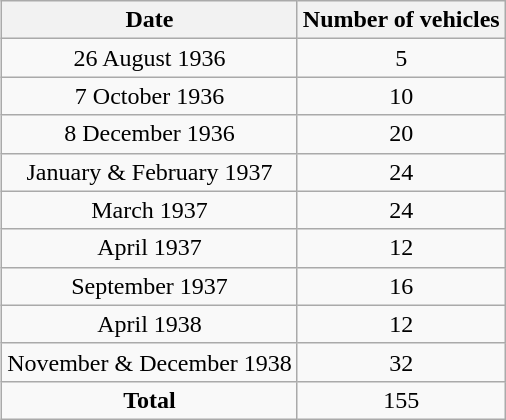<table class="wikitable" style="float: right; margin-left: 1em; margin-bottom: 1em; text-align: center;" summary="Summary of CV-33/35s sent to Spain between 1936 and 1939">
<tr>
<th style="text-align:center;">Date</th>
<th style="text-align:left;">Number of vehicles</th>
</tr>
<tr>
<td>26 August 1936</td>
<td>5</td>
</tr>
<tr>
<td>7 October 1936</td>
<td>10</td>
</tr>
<tr>
<td>8 December 1936</td>
<td>20</td>
</tr>
<tr>
<td>January & February 1937</td>
<td>24</td>
</tr>
<tr>
<td>March 1937</td>
<td>24</td>
</tr>
<tr>
<td>April 1937</td>
<td>12</td>
</tr>
<tr>
<td>September 1937</td>
<td>16</td>
</tr>
<tr>
<td>April 1938</td>
<td>12</td>
</tr>
<tr>
<td>November & December 1938</td>
<td>32</td>
</tr>
<tr>
<td><strong>Total</strong></td>
<td>155</td>
</tr>
</table>
